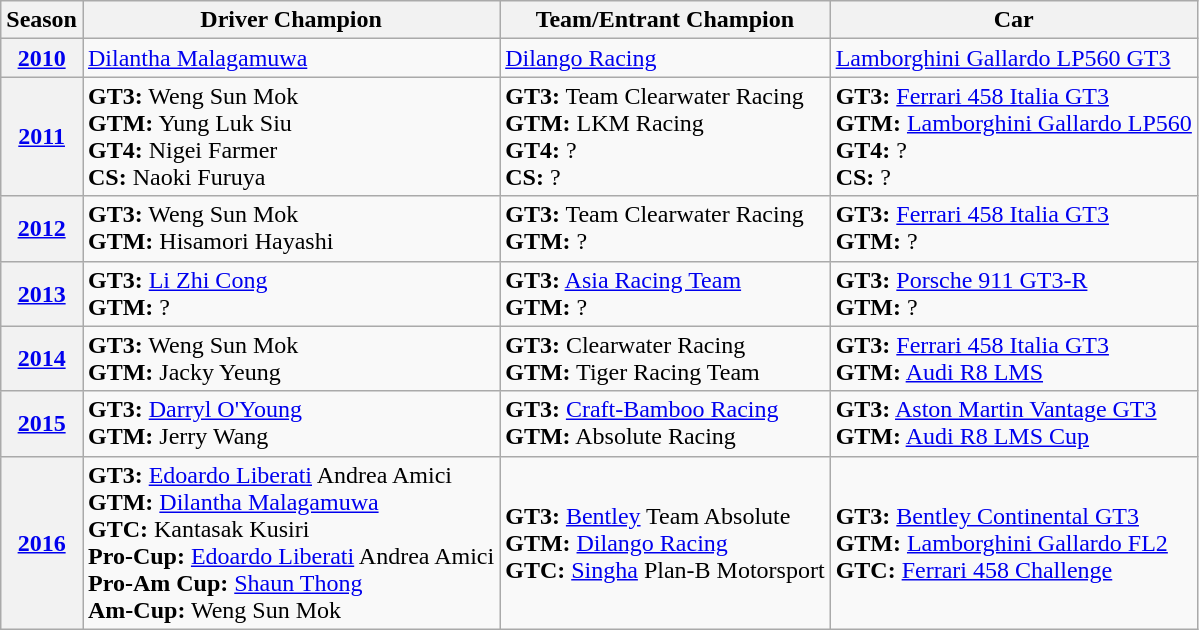<table class="wikitable">
<tr>
<th>Season</th>
<th>Driver Champion</th>
<th>Team/Entrant Champion</th>
<th>Car</th>
</tr>
<tr>
<th><a href='#'>2010</a></th>
<td> <a href='#'>Dilantha Malagamuwa</a></td>
<td> <a href='#'>Dilango Racing</a></td>
<td><a href='#'>Lamborghini Gallardo LP560 GT3</a></td>
</tr>
<tr>
<th><a href='#'>2011</a></th>
<td><strong>GT3:</strong>  Weng Sun Mok<br><strong>GTM:</strong>  Yung Luk Siu<br><strong>GT4:</strong>  Nigei Farmer<br><strong>CS:</strong>  Naoki Furuya</td>
<td><strong>GT3:</strong>  Team Clearwater Racing<br><strong>GTM:</strong> LKM Racing<br><strong>GT4:</strong> ?<br><strong>CS:</strong> ?</td>
<td><strong>GT3:</strong> <a href='#'>Ferrari 458 Italia GT3</a><br><strong>GTM:</strong> <a href='#'>Lamborghini Gallardo LP560</a><br><strong>GT4:</strong> ?<br><strong>CS:</strong> ?</td>
</tr>
<tr>
<th><a href='#'>2012</a></th>
<td><strong>GT3:</strong>  Weng Sun Mok<br><strong>GTM:</strong>  Hisamori Hayashi</td>
<td><strong>GT3:</strong>  Team Clearwater Racing<br><strong>GTM:</strong> ?</td>
<td><strong>GT3:</strong> <a href='#'>Ferrari 458 Italia GT3</a><br><strong>GTM:</strong> ?</td>
</tr>
<tr>
<th><a href='#'>2013</a></th>
<td><strong>GT3:</strong>  <a href='#'>Li Zhi Cong</a><br><strong>GTM:</strong> ?</td>
<td><strong>GT3:</strong>  <a href='#'>Asia Racing Team</a><br><strong>GTM:</strong> ?</td>
<td><strong>GT3:</strong> <a href='#'>Porsche 911 GT3-R</a><br><strong>GTM:</strong> ?</td>
</tr>
<tr>
<th><a href='#'>2014</a></th>
<td><strong>GT3:</strong>  Weng Sun Mok<br><strong>GTM:</strong>  Jacky Yeung</td>
<td><strong>GT3:</strong>  Clearwater Racing<br><strong>GTM:</strong> Tiger Racing Team</td>
<td><strong>GT3:</strong> <a href='#'>Ferrari 458 Italia GT3</a><br><strong>GTM:</strong> <a href='#'>Audi R8 LMS</a></td>
</tr>
<tr>
<th><a href='#'>2015</a></th>
<td><strong>GT3:</strong>  <a href='#'>Darryl O'Young</a><br><strong>GTM:</strong>  Jerry Wang</td>
<td><strong>GT3:</strong>  <a href='#'>Craft-Bamboo Racing</a><br><strong>GTM:</strong>  Absolute Racing</td>
<td><strong>GT3:</strong> <a href='#'>Aston Martin Vantage GT3</a><br><strong>GTM:</strong> <a href='#'>Audi R8 LMS Cup</a></td>
</tr>
<tr>
<th><a href='#'>2016</a></th>
<td><strong>GT3:</strong>  <a href='#'>Edoardo Liberati</a>  Andrea Amici<br><strong>GTM:</strong>  <a href='#'>Dilantha Malagamuwa</a><br><strong>GTC:</strong>  Kantasak Kusiri<br><strong>Pro-Cup:</strong>  <a href='#'>Edoardo Liberati</a>  Andrea Amici<br><strong>Pro-Am Cup:</strong>  <a href='#'>Shaun Thong</a><br><strong>Am-Cup:</strong>  Weng Sun Mok</td>
<td><strong>GT3:</strong>  <a href='#'>Bentley</a> Team Absolute<br><strong>GTM:</strong>  <a href='#'>Dilango Racing</a><br><strong>GTC:</strong>  <a href='#'>Singha</a> Plan-B Motorsport</td>
<td><strong>GT3:</strong> <a href='#'>Bentley Continental GT3</a><br><strong>GTM:</strong> <a href='#'>Lamborghini Gallardo FL2</a><br><strong>GTC:</strong> <a href='#'>Ferrari 458 Challenge</a></td>
</tr>
</table>
